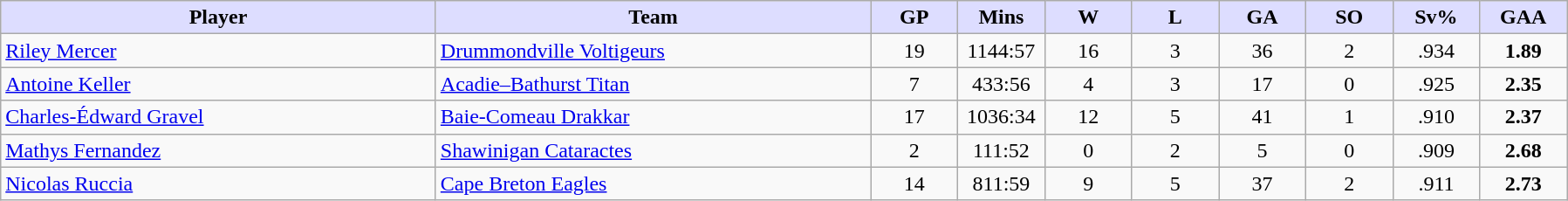<table class="wikitable" style="text-align:center">
<tr>
<th style="background:#ddf; width:25%;">Player</th>
<th style="background:#ddf; width:25%;">Team</th>
<th style="background:#ddf; width:5%;">GP</th>
<th style="background:#ddf; width:5%;">Mins</th>
<th style="background:#ddf; width:5%;">W</th>
<th style="background:#ddf; width:5%;">L</th>
<th style="background:#ddf; width:5%;">GA</th>
<th style="background:#ddf; width:5%;">SO</th>
<th style="background:#ddf; width:5%;">Sv%</th>
<th style="background:#ddf; width:5%;">GAA</th>
</tr>
<tr>
<td align=left><a href='#'>Riley Mercer</a></td>
<td align=left><a href='#'>Drummondville Voltigeurs</a></td>
<td>19</td>
<td>1144:57</td>
<td>16</td>
<td>3</td>
<td>36</td>
<td>2</td>
<td>.934</td>
<td><strong>1.89</strong></td>
</tr>
<tr>
<td align=left><a href='#'>Antoine Keller</a></td>
<td align=left><a href='#'>Acadie–Bathurst Titan</a></td>
<td>7</td>
<td>433:56</td>
<td>4</td>
<td>3</td>
<td>17</td>
<td>0</td>
<td>.925</td>
<td><strong>2.35</strong></td>
</tr>
<tr>
<td align=left><a href='#'>Charles-Édward Gravel</a></td>
<td align=left><a href='#'>Baie-Comeau Drakkar</a></td>
<td>17</td>
<td>1036:34</td>
<td>12</td>
<td>5</td>
<td>41</td>
<td>1</td>
<td>.910</td>
<td><strong>2.37</strong></td>
</tr>
<tr>
<td align=left><a href='#'>Mathys Fernandez</a></td>
<td align=left><a href='#'>Shawinigan Cataractes</a></td>
<td>2</td>
<td>111:52</td>
<td>0</td>
<td>2</td>
<td>5</td>
<td>0</td>
<td>.909</td>
<td><strong>2.68</strong></td>
</tr>
<tr>
<td align=left><a href='#'>Nicolas Ruccia</a></td>
<td align=left><a href='#'>Cape Breton Eagles</a></td>
<td>14</td>
<td>811:59</td>
<td>9</td>
<td>5</td>
<td>37</td>
<td>2</td>
<td>.911</td>
<td><strong>2.73</strong></td>
</tr>
</table>
